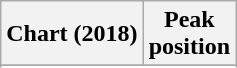<table class="wikitable sortable plainrowheaders">
<tr>
<th scope="col">Chart (2018)</th>
<th scope="col">Peak<br>position</th>
</tr>
<tr>
</tr>
<tr>
</tr>
<tr>
</tr>
<tr>
</tr>
<tr>
</tr>
</table>
